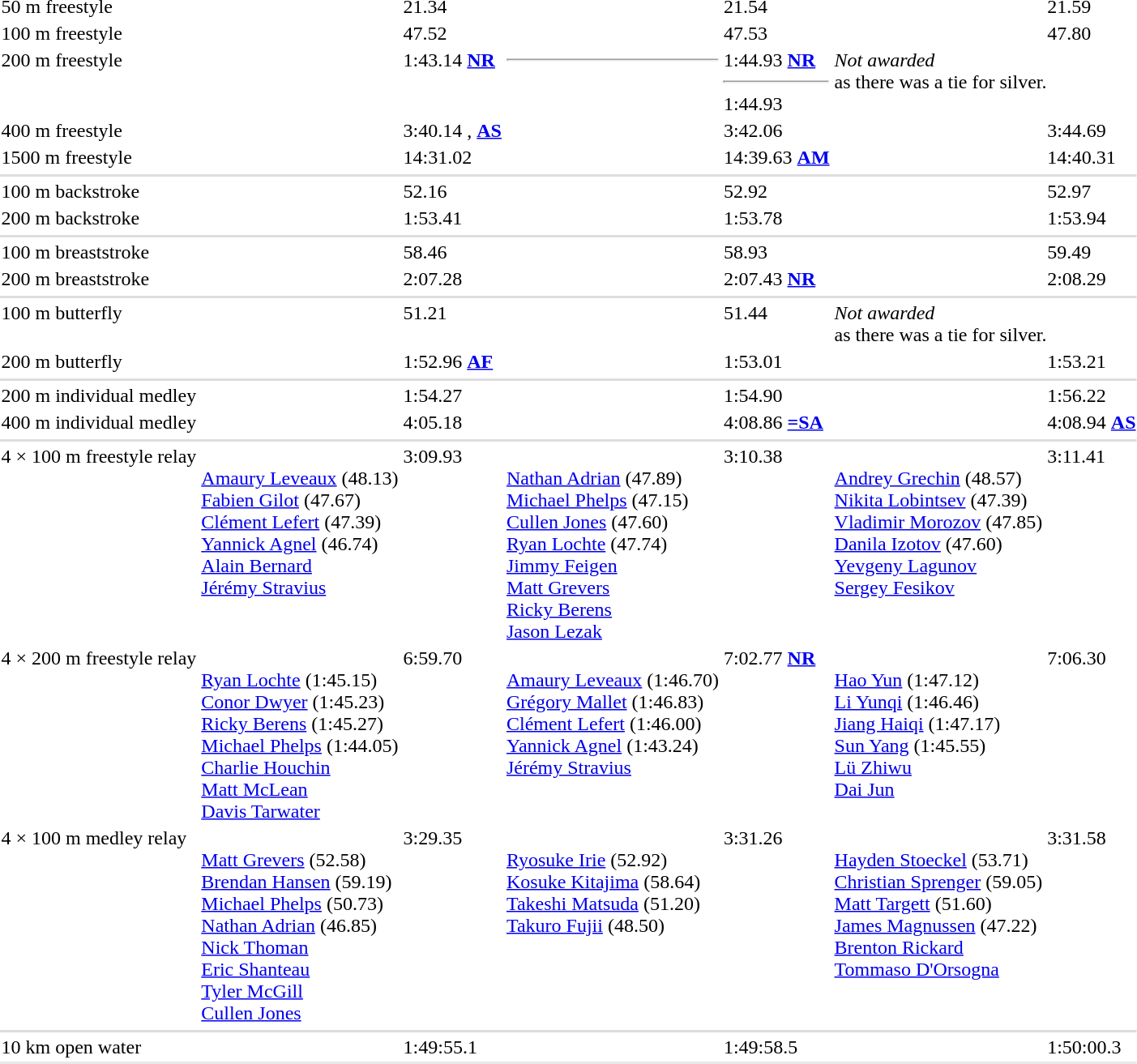<table>
<tr>
<td>50 m freestyle<br></td>
<td></td>
<td>21.34</td>
<td></td>
<td>21.54</td>
<td></td>
<td>21.59</td>
</tr>
<tr>
<td>100 m freestyle<br></td>
<td></td>
<td>47.52</td>
<td></td>
<td>47.53</td>
<td></td>
<td>47.80</td>
</tr>
<tr valign="top">
<td>200 m freestyle<br></td>
<td></td>
<td>1:43.14 <strong><a href='#'>NR</a></strong></td>
<td><hr></td>
<td>1:44.93 <strong><a href='#'>NR</a></strong><hr> 1:44.93</td>
<td colspan=2><em>Not awarded</em><br><span>as there was a tie for silver.</span></td>
</tr>
<tr>
<td>400 m freestyle<br></td>
<td></td>
<td>3:40.14 , <strong><a href='#'>AS</a></strong></td>
<td></td>
<td>3:42.06</td>
<td></td>
<td>3:44.69</td>
</tr>
<tr>
<td>1500 m freestyle<br></td>
<td></td>
<td>14:31.02 </td>
<td></td>
<td>14:39.63 <strong><a href='#'>AM</a></strong></td>
<td></td>
<td>14:40.31</td>
</tr>
<tr>
</tr>
<tr bgcolor=#ddd>
<td colspan=7></td>
</tr>
<tr>
<td>100 m backstroke<br></td>
<td></td>
<td>52.16 </td>
<td></td>
<td>52.92</td>
<td></td>
<td>52.97</td>
</tr>
<tr>
<td>200 m backstroke<br></td>
<td></td>
<td>1:53.41 </td>
<td></td>
<td>1:53.78</td>
<td></td>
<td>1:53.94</td>
</tr>
<tr>
</tr>
<tr bgcolor=#ddd>
<td colspan=7></td>
</tr>
<tr>
<td>100 m breaststroke<br></td>
<td></td>
<td>58.46 </td>
<td></td>
<td>58.93</td>
<td></td>
<td>59.49</td>
</tr>
<tr>
<td>200 m breaststroke<br></td>
<td></td>
<td>2:07.28 </td>
<td></td>
<td>2:07.43 <strong><a href='#'>NR</a></strong></td>
<td></td>
<td>2:08.29</td>
</tr>
<tr>
</tr>
<tr bgcolor=#ddd>
<td colspan=7></td>
</tr>
<tr valign="top">
<td>100 m butterfly<br></td>
<td></td>
<td>51.21</td>
<td> <br></td>
<td>51.44</td>
<td colspan=2><em>Not awarded</em><br><span>as there was a tie for silver.</span></td>
</tr>
<tr>
<td>200 m butterfly<br></td>
<td></td>
<td>1:52.96 <strong><a href='#'>AF</a></strong></td>
<td></td>
<td>1:53.01</td>
<td></td>
<td>1:53.21</td>
</tr>
<tr>
</tr>
<tr bgcolor=#ddd>
<td colspan=7></td>
</tr>
<tr>
<td>200 m individual medley<br></td>
<td></td>
<td>1:54.27</td>
<td></td>
<td>1:54.90</td>
<td></td>
<td>1:56.22</td>
</tr>
<tr>
<td>400 m individual medley<br></td>
<td></td>
<td>4:05.18</td>
<td></td>
<td>4:08.86 <strong><a href='#'>=SA</a></strong></td>
<td></td>
<td>4:08.94 <strong><a href='#'>AS</a></strong></td>
</tr>
<tr>
</tr>
<tr bgcolor=#ddd>
<td colspan=7></td>
</tr>
<tr valign="top">
<td>4 × 100 m freestyle relay<br></td>
<td valign=top><br><a href='#'>Amaury Leveaux</a> (48.13)<br><a href='#'>Fabien Gilot</a> (47.67)<br><a href='#'>Clément Lefert</a> (47.39)<br><a href='#'>Yannick Agnel</a> (46.74)<br><a href='#'>Alain Bernard</a><br><a href='#'>Jérémy Stravius</a></td>
<td>3:09.93</td>
<td valign=top><br><a href='#'>Nathan Adrian</a> (47.89)<br><a href='#'>Michael Phelps</a> (47.15)<br><a href='#'>Cullen Jones</a> (47.60)<br><a href='#'>Ryan Lochte</a> (47.74)<br><a href='#'>Jimmy Feigen</a><br><a href='#'>Matt Grevers</a><br><a href='#'>Ricky Berens</a><br><a href='#'>Jason Lezak</a></td>
<td>3:10.38</td>
<td valign=top><br><a href='#'>Andrey Grechin</a> (48.57)<br><a href='#'>Nikita Lobintsev</a> (47.39)<br><a href='#'>Vladimir Morozov</a> (47.85)<br><a href='#'>Danila Izotov</a> (47.60)<br><a href='#'>Yevgeny Lagunov</a><br><a href='#'>Sergey Fesikov</a></td>
<td>3:11.41</td>
</tr>
<tr valign="top">
<td>4 × 200 m freestyle relay<br></td>
<td valign=top><br><a href='#'>Ryan Lochte</a> (1:45.15)<br><a href='#'>Conor Dwyer</a> (1:45.23)<br><a href='#'>Ricky Berens</a> (1:45.27)<br><a href='#'>Michael Phelps</a> (1:44.05)<br><a href='#'>Charlie Houchin</a><br><a href='#'>Matt McLean</a><br><a href='#'>Davis Tarwater</a></td>
<td>6:59.70</td>
<td valign=top><br><a href='#'>Amaury Leveaux</a> (1:46.70)<br><a href='#'>Grégory Mallet</a> (1:46.83)<br><a href='#'>Clément Lefert</a> (1:46.00)<br><a href='#'>Yannick Agnel</a> (1:43.24)<br><a href='#'>Jérémy Stravius</a></td>
<td>7:02.77 <strong><a href='#'>NR</a></strong></td>
<td valign=top><br><a href='#'>Hao Yun</a> (1:47.12)<br><a href='#'>Li Yunqi</a> (1:46.46)<br><a href='#'>Jiang Haiqi</a> (1:47.17)<br><a href='#'>Sun Yang</a> (1:45.55)<br><a href='#'>Lü Zhiwu</a><br><a href='#'>Dai Jun</a></td>
<td>7:06.30</td>
</tr>
<tr valign="top">
<td>4 × 100 m medley relay<br></td>
<td valign=top><br><a href='#'>Matt Grevers</a> (52.58)<br><a href='#'>Brendan Hansen</a> (59.19)<br><a href='#'>Michael Phelps</a> (50.73)<br><a href='#'>Nathan Adrian</a> (46.85)<br><a href='#'>Nick Thoman</a><br><a href='#'>Eric Shanteau</a><br><a href='#'>Tyler McGill</a><br><a href='#'>Cullen Jones</a></td>
<td>3:29.35</td>
<td valign=top><br><a href='#'>Ryosuke Irie</a> (52.92)<br><a href='#'>Kosuke Kitajima</a> (58.64)<br><a href='#'>Takeshi Matsuda</a> (51.20)<br><a href='#'>Takuro Fujii</a> (48.50)</td>
<td>3:31.26</td>
<td valign=top><br><a href='#'>Hayden Stoeckel</a> (53.71)<br><a href='#'>Christian Sprenger</a> (59.05)<br><a href='#'>Matt Targett</a> (51.60)<br><a href='#'>James Magnussen</a> (47.22)<br><a href='#'>Brenton Rickard</a><br><a href='#'>Tommaso D'Orsogna</a></td>
<td>3:31.58</td>
</tr>
<tr>
</tr>
<tr bgcolor=#ddd>
<td colspan=7></td>
</tr>
<tr>
<td>10 km open water<br></td>
<td></td>
<td>1:49:55.1</td>
<td></td>
<td>1:49:58.5</td>
<td></td>
<td>1:50:00.3</td>
</tr>
<tr bgcolor= e8e8e8>
<td colspan=7></td>
</tr>
</table>
